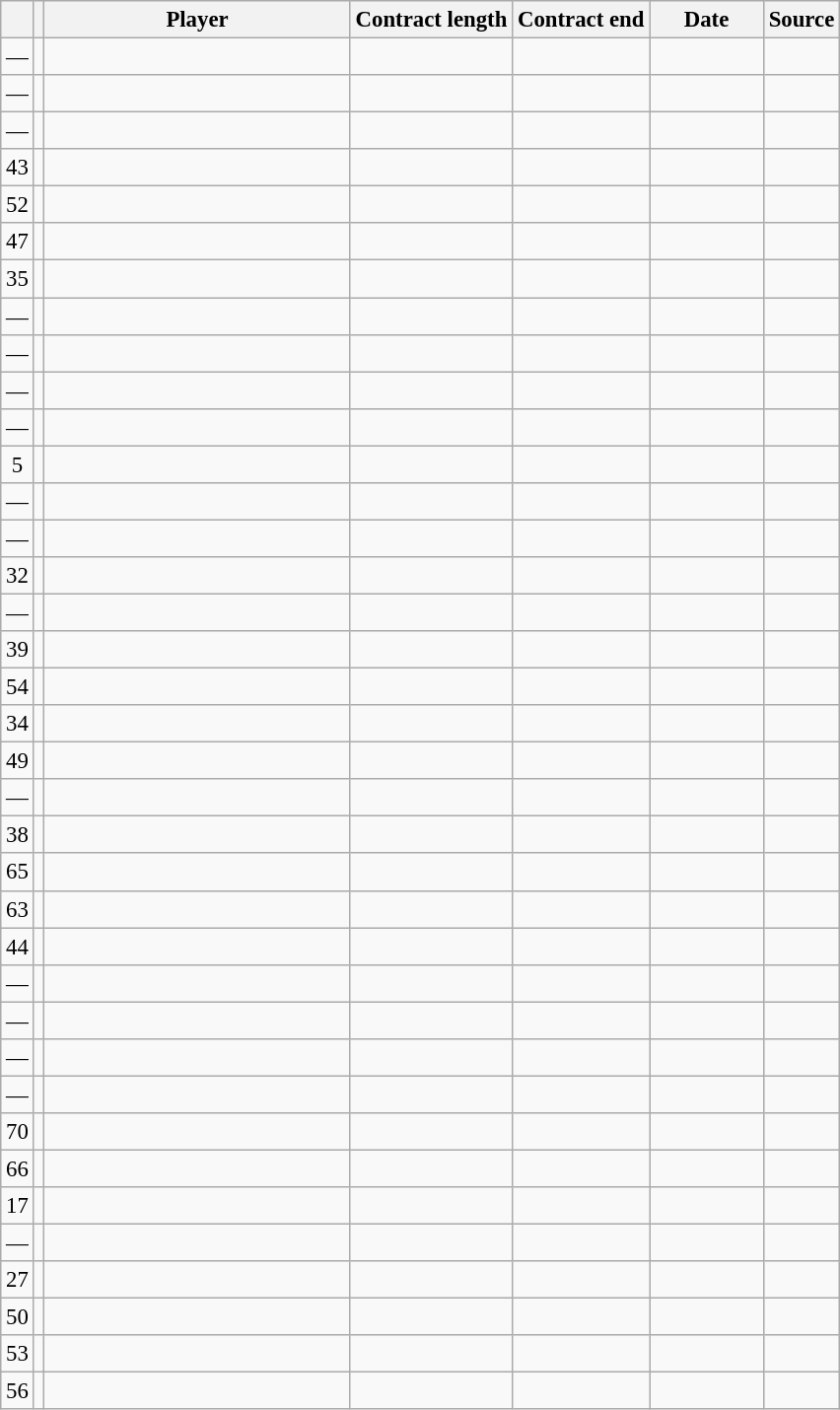<table class="wikitable plainrowheaders sortable" style="font-size:95%">
<tr>
<th></th>
<th></th>
<th scope="col" style="width:200px;">Player</th>
<th>Contract length</th>
<th>Contract end</th>
<th scope="col" style="width:70px;">Date</th>
<th>Source</th>
</tr>
<tr>
<td align=center>—</td>
<td align=center></td>
<td></td>
<td align=center></td>
<td align=center></td>
<td align=center></td>
<td align=center></td>
</tr>
<tr>
<td align=center>—</td>
<td align=center></td>
<td></td>
<td align=center></td>
<td align=center></td>
<td align=center></td>
<td align=center></td>
</tr>
<tr>
<td align=center>—</td>
<td align=center></td>
<td></td>
<td align=center></td>
<td align=center></td>
<td align=center></td>
<td align=center></td>
</tr>
<tr>
<td align=center>43</td>
<td align=center></td>
<td></td>
<td align=center></td>
<td align=center></td>
<td align=center></td>
<td align=center></td>
</tr>
<tr>
<td align=center>52</td>
<td align=center></td>
<td></td>
<td align=center></td>
<td align=center></td>
<td align=center></td>
<td align=center></td>
</tr>
<tr>
<td align=center>47</td>
<td align=center></td>
<td></td>
<td align=center></td>
<td align=center></td>
<td align=center></td>
<td align=center></td>
</tr>
<tr>
<td align=center>35</td>
<td align=center></td>
<td></td>
<td align=center></td>
<td align=center></td>
<td align=center></td>
<td align=center></td>
</tr>
<tr>
<td align=center>—</td>
<td align=center></td>
<td></td>
<td align=center></td>
<td align=center></td>
<td align=center></td>
<td align=center></td>
</tr>
<tr>
<td align=center>—</td>
<td align=center></td>
<td></td>
<td align=center></td>
<td align=center></td>
<td align=center></td>
<td align=center></td>
</tr>
<tr>
<td align=center>—</td>
<td align=center></td>
<td></td>
<td align=center></td>
<td align=center></td>
<td align=center></td>
<td align=center></td>
</tr>
<tr>
<td align=center>—</td>
<td align=center></td>
<td></td>
<td align=center></td>
<td align=center></td>
<td align=center></td>
<td align=center></td>
</tr>
<tr>
<td align=center>5</td>
<td align=center></td>
<td></td>
<td align=center></td>
<td align=center></td>
<td align=center></td>
<td align=center></td>
</tr>
<tr>
<td align=center>—</td>
<td align=center></td>
<td></td>
<td align=center></td>
<td align=center></td>
<td align=center></td>
<td align=center></td>
</tr>
<tr>
<td align=center>—</td>
<td align=center></td>
<td></td>
<td align=center></td>
<td align=center></td>
<td align=center></td>
<td align=center></td>
</tr>
<tr>
<td align=center>32</td>
<td align=center></td>
<td></td>
<td align=center></td>
<td align=center></td>
<td align=center></td>
<td align=center></td>
</tr>
<tr>
<td align=center>—</td>
<td align=center></td>
<td></td>
<td align=center></td>
<td align=center></td>
<td align=center></td>
<td align=center></td>
</tr>
<tr>
<td align=center>39</td>
<td align=center></td>
<td></td>
<td align=center></td>
<td align=center></td>
<td align=center></td>
<td align=center></td>
</tr>
<tr>
<td align=center>54</td>
<td align=center></td>
<td></td>
<td align=center></td>
<td align=center></td>
<td align=center></td>
<td align=center></td>
</tr>
<tr>
<td align=center>34</td>
<td align=center></td>
<td></td>
<td align=center></td>
<td align=center></td>
<td align=center></td>
<td align=center></td>
</tr>
<tr>
<td align=center>49</td>
<td align=center></td>
<td></td>
<td align=center></td>
<td align=center></td>
<td align=center></td>
<td align=center></td>
</tr>
<tr>
<td align=center>—</td>
<td align=center></td>
<td></td>
<td align=center></td>
<td align=center></td>
<td align=center></td>
<td align=center></td>
</tr>
<tr>
<td align=center>38</td>
<td align=center></td>
<td></td>
<td align=center></td>
<td align=center></td>
<td align=center></td>
<td align=center></td>
</tr>
<tr>
<td align=center>65</td>
<td align=center></td>
<td></td>
<td align=center></td>
<td align=center></td>
<td align=center></td>
<td align=center></td>
</tr>
<tr>
<td align=center>63</td>
<td align=center></td>
<td></td>
<td align=center></td>
<td align=center></td>
<td align=center></td>
<td align=center></td>
</tr>
<tr>
<td align=center>44</td>
<td align=center></td>
<td></td>
<td align=center></td>
<td align=center></td>
<td align=center></td>
<td align=center></td>
</tr>
<tr>
<td align=center>—</td>
<td align=center></td>
<td></td>
<td align=center></td>
<td align=center></td>
<td align=center></td>
<td align=center></td>
</tr>
<tr>
<td align=center>—</td>
<td align=center></td>
<td></td>
<td align=center></td>
<td align=center></td>
<td align=center></td>
<td align=center></td>
</tr>
<tr>
<td align=center>—</td>
<td align=center></td>
<td></td>
<td align=center></td>
<td align=center></td>
<td align=center></td>
<td align=center></td>
</tr>
<tr>
<td align=center>—</td>
<td align=center></td>
<td></td>
<td align=center></td>
<td align=center></td>
<td align=center></td>
<td align=center></td>
</tr>
<tr>
<td align=center>70</td>
<td align=center></td>
<td></td>
<td align=center></td>
<td align=center></td>
<td align=center></td>
<td align=center></td>
</tr>
<tr>
<td align=center>66</td>
<td align=center></td>
<td></td>
<td align=center></td>
<td align=center></td>
<td align=center></td>
<td align=center></td>
</tr>
<tr>
<td align=center>17</td>
<td align=center></td>
<td></td>
<td align=center></td>
<td align=center></td>
<td align=center></td>
<td align=center></td>
</tr>
<tr>
<td align=center>—</td>
<td align=center></td>
<td></td>
<td align=center></td>
<td align=center></td>
<td align=center></td>
<td align=center></td>
</tr>
<tr>
<td align=center>27</td>
<td align=center></td>
<td></td>
<td align=center></td>
<td align=center></td>
<td align=center></td>
<td align=center></td>
</tr>
<tr>
<td align=center>50</td>
<td align=center></td>
<td></td>
<td align=center></td>
<td align=center></td>
<td align=center></td>
<td align=center></td>
</tr>
<tr>
<td align=center>53</td>
<td align=center></td>
<td></td>
<td align=center></td>
<td align=center></td>
<td align=center></td>
<td align=center></td>
</tr>
<tr>
<td align=center>56</td>
<td align=center></td>
<td></td>
<td align=center></td>
<td align=center></td>
<td align=center></td>
<td align=center></td>
</tr>
</table>
